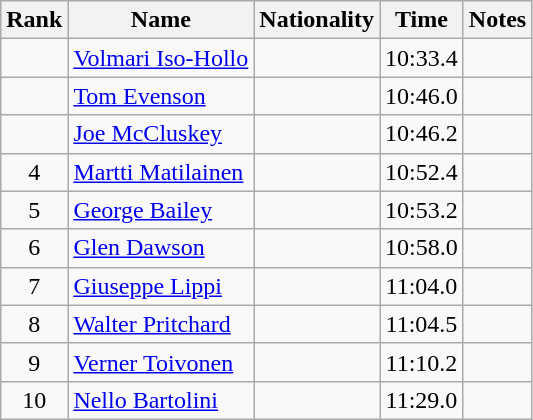<table class="wikitable sortable" style="text-align:center">
<tr>
<th>Rank</th>
<th>Name</th>
<th>Nationality</th>
<th>Time</th>
<th>Notes</th>
</tr>
<tr>
<td></td>
<td align=left><a href='#'>Volmari Iso-Hollo</a></td>
<td align=left></td>
<td>10:33.4</td>
<td></td>
</tr>
<tr>
<td></td>
<td align=left><a href='#'>Tom Evenson</a></td>
<td align=left></td>
<td>10:46.0</td>
<td></td>
</tr>
<tr>
<td></td>
<td align=left><a href='#'>Joe McCluskey</a></td>
<td align=left></td>
<td>10:46.2</td>
<td></td>
</tr>
<tr>
<td>4</td>
<td align=left><a href='#'>Martti Matilainen</a></td>
<td align=left></td>
<td>10:52.4</td>
<td></td>
</tr>
<tr>
<td>5</td>
<td align=left><a href='#'>George Bailey</a></td>
<td align=left></td>
<td>10:53.2</td>
<td></td>
</tr>
<tr>
<td>6</td>
<td align=left><a href='#'>Glen Dawson</a></td>
<td align=left></td>
<td>10:58.0</td>
<td></td>
</tr>
<tr>
<td>7</td>
<td align=left><a href='#'>Giuseppe Lippi</a></td>
<td align=left></td>
<td>11:04.0</td>
<td></td>
</tr>
<tr>
<td>8</td>
<td align=left><a href='#'>Walter Pritchard</a></td>
<td align=left></td>
<td>11:04.5</td>
<td></td>
</tr>
<tr>
<td>9</td>
<td align=left><a href='#'>Verner Toivonen</a></td>
<td align=left></td>
<td>11:10.2</td>
<td></td>
</tr>
<tr>
<td>10</td>
<td align=left><a href='#'>Nello Bartolini</a></td>
<td align=left></td>
<td>11:29.0</td>
<td></td>
</tr>
</table>
